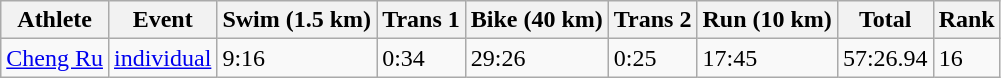<table class="wikitable" border="1">
<tr>
<th>Athlete</th>
<th>Event</th>
<th>Swim (1.5 km)</th>
<th>Trans 1</th>
<th>Bike (40 km)</th>
<th>Trans 2</th>
<th>Run (10 km)</th>
<th>Total</th>
<th>Rank</th>
</tr>
<tr>
<td><a href='#'>Cheng Ru</a></td>
<td><a href='#'>individual</a></td>
<td>9:16</td>
<td>0:34</td>
<td>29:26</td>
<td>0:25</td>
<td>17:45</td>
<td>57:26.94</td>
<td>16</td>
</tr>
</table>
